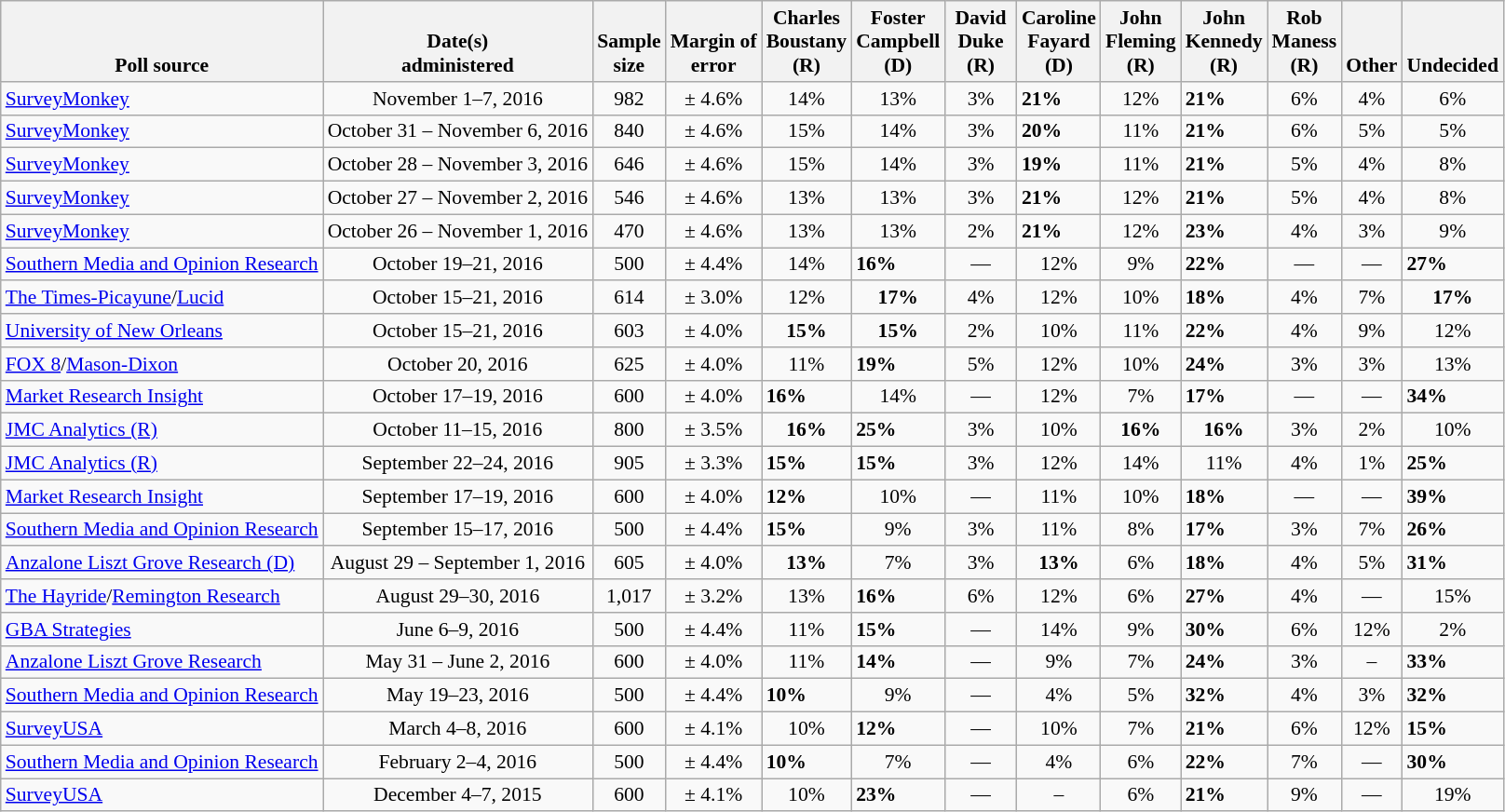<table class="wikitable" style="font-size:90%;">
<tr valign= bottom>
<th>Poll source</th>
<th>Date(s)<br>administered</th>
<th>Sample<br>size</th>
<th>Margin of<br>error</th>
<th style="width:45px;">Charles<br>Boustany (R)</th>
<th style="width:45px;">Foster<br>Campbell (D)</th>
<th style="width:45px;">David<br>Duke (R)</th>
<th style="width:45px;">Caroline<br>Fayard (D)</th>
<th style="width:45px;">John<br>Fleming (R)</th>
<th style="width:45px;">John<br>Kennedy (R)</th>
<th style="width:45px;">Rob<br>Maness (R)</th>
<th>Other</th>
<th>Undecided</th>
</tr>
<tr>
<td><a href='#'>SurveyMonkey</a></td>
<td align=center>November 1–7, 2016</td>
<td align=center>982</td>
<td align=center>± 4.6%</td>
<td align=center>14%</td>
<td align=center>13%</td>
<td align=center>3%</td>
<td><strong>21%</strong></td>
<td align=center>12%</td>
<td><strong>21%</strong></td>
<td align=center>6%</td>
<td align=center>4%</td>
<td align=center>6%</td>
</tr>
<tr>
<td><a href='#'>SurveyMonkey</a></td>
<td align=center>October 31 – November 6, 2016</td>
<td align=center>840</td>
<td align=center>± 4.6%</td>
<td align=center>15%</td>
<td align=center>14%</td>
<td align=center>3%</td>
<td><strong>20%</strong></td>
<td align=center>11%</td>
<td><strong>21%</strong></td>
<td align=center>6%</td>
<td align=center>5%</td>
<td align=center>5%</td>
</tr>
<tr>
<td><a href='#'>SurveyMonkey</a></td>
<td align=center>October 28 – November 3, 2016</td>
<td align=center>646</td>
<td align=center>± 4.6%</td>
<td align=center>15%</td>
<td align=center>14%</td>
<td align=center>3%</td>
<td><strong>19%</strong></td>
<td align=center>11%</td>
<td><strong>21%</strong></td>
<td align=center>5%</td>
<td align=center>4%</td>
<td align=center>8%</td>
</tr>
<tr>
<td><a href='#'>SurveyMonkey</a></td>
<td align=center>October 27 – November 2, 2016</td>
<td align=center>546</td>
<td align=center>± 4.6%</td>
<td align=center>13%</td>
<td align=center>13%</td>
<td align=center>3%</td>
<td><strong>21%</strong></td>
<td align=center>12%</td>
<td><strong>21%</strong></td>
<td align=center>5%</td>
<td align=center>4%</td>
<td align=center>8%</td>
</tr>
<tr>
<td><a href='#'>SurveyMonkey</a></td>
<td align=center>October 26 – November 1, 2016</td>
<td align=center>470</td>
<td align=center>± 4.6%</td>
<td align=center>13%</td>
<td align=center>13%</td>
<td align=center>2%</td>
<td><strong>21%</strong></td>
<td align=center>12%</td>
<td><strong>23%</strong></td>
<td align=center>4%</td>
<td align=center>3%</td>
<td align=center>9%</td>
</tr>
<tr>
<td><a href='#'>Southern Media and Opinion Research</a></td>
<td align=center>October 19–21, 2016</td>
<td align=center>500</td>
<td align=center>± 4.4%</td>
<td align=center>14%</td>
<td><strong>16%</strong></td>
<td align=center>—</td>
<td align=center>12%</td>
<td align=center>9%</td>
<td><strong>22%</strong></td>
<td align=center>—</td>
<td align=center>—</td>
<td><strong>27%</strong></td>
</tr>
<tr>
<td><a href='#'>The Times-Picayune</a>/<a href='#'>Lucid</a></td>
<td align=center>October 15–21, 2016</td>
<td align=center>614</td>
<td align=center>± 3.0%</td>
<td align=center>12%</td>
<td align=center><strong>17%</strong></td>
<td align=center>4%</td>
<td align=center>12%</td>
<td align=center>10%</td>
<td><strong>18%</strong></td>
<td align=center>4%</td>
<td align=center>7%</td>
<td align=center><strong>17%</strong></td>
</tr>
<tr>
<td><a href='#'>University of New Orleans</a></td>
<td align=center>October 15–21, 2016</td>
<td align=center>603</td>
<td align=center>± 4.0%</td>
<td align=center><strong>15%</strong></td>
<td align=center><strong>15%</strong></td>
<td align=center>2%</td>
<td align=center>10%</td>
<td align=center>11%</td>
<td><strong>22%</strong></td>
<td align=center>4%</td>
<td align=center>9%</td>
<td align=center>12%</td>
</tr>
<tr>
<td><a href='#'>FOX 8</a>/<a href='#'>Mason-Dixon</a></td>
<td align=center>October 20, 2016</td>
<td align=center>625</td>
<td align=center>± 4.0%</td>
<td align=center>11%</td>
<td><strong>19%</strong></td>
<td align=center>5%</td>
<td align=center>12%</td>
<td align=center>10%</td>
<td><strong>24%</strong></td>
<td align=center>3%</td>
<td align=center>3%</td>
<td align=center>13%</td>
</tr>
<tr>
<td><a href='#'>Market Research Insight</a></td>
<td align=center>October 17–19, 2016</td>
<td align=center>600</td>
<td align=center>± 4.0%</td>
<td><strong>16%</strong></td>
<td align=center>14%</td>
<td align=center>—</td>
<td align=center>12%</td>
<td align=center>7%</td>
<td><strong>17%</strong></td>
<td align=center>—</td>
<td align=center>—</td>
<td><strong>34%</strong></td>
</tr>
<tr>
<td><a href='#'>JMC Analytics (R)</a></td>
<td align=center>October 11–15, 2016</td>
<td align=center>800</td>
<td align=center>± 3.5%</td>
<td align=center><strong>16%</strong></td>
<td><strong>25%</strong></td>
<td align=center>3%</td>
<td align=center>10%</td>
<td align=center><strong>16%</strong></td>
<td align=center><strong>16%</strong></td>
<td align=center>3%</td>
<td align=center>2%</td>
<td align=center>10%</td>
</tr>
<tr>
<td><a href='#'>JMC Analytics (R)</a></td>
<td align=center>September 22–24, 2016</td>
<td align=center>905</td>
<td align=center>± 3.3%</td>
<td><strong>15%</strong></td>
<td><strong>15%</strong></td>
<td align=center>3%</td>
<td align=center>12%</td>
<td align=center>14%</td>
<td align=center>11%</td>
<td align=center>4%</td>
<td align=center>1%</td>
<td><strong>25%</strong></td>
</tr>
<tr>
<td><a href='#'>Market Research Insight</a></td>
<td align=center>September 17–19, 2016</td>
<td align=center>600</td>
<td align=center>± 4.0%</td>
<td><strong>12%</strong></td>
<td align=center>10%</td>
<td align=center>—</td>
<td align=center>11%</td>
<td align=center>10%</td>
<td><strong>18%</strong></td>
<td align=center>—</td>
<td align=center>—</td>
<td><strong>39%</strong></td>
</tr>
<tr>
<td><a href='#'>Southern Media and Opinion Research</a></td>
<td align=center>September 15–17, 2016</td>
<td align=center>500</td>
<td align=center>± 4.4%</td>
<td><strong>15%</strong></td>
<td align=center>9%</td>
<td align=center>3%</td>
<td align=center>11%</td>
<td align=center>8%</td>
<td><strong>17%</strong></td>
<td align=center>3%</td>
<td align=center>7%</td>
<td><strong>26%</strong></td>
</tr>
<tr>
<td><a href='#'>Anzalone Liszt Grove Research (D)</a></td>
<td align=center>August 29 – September 1, 2016</td>
<td align=center>605</td>
<td align=center>± 4.0%</td>
<td align=center><strong>13%</strong></td>
<td align=center>7%</td>
<td align=center>3%</td>
<td align=center><strong>13%</strong></td>
<td align=center>6%</td>
<td><strong>18%</strong></td>
<td align=center>4%</td>
<td align=center>5%</td>
<td><strong>31%</strong></td>
</tr>
<tr>
<td><a href='#'>The Hayride</a>/<a href='#'>Remington Research</a></td>
<td align=center>August 29–30, 2016</td>
<td align=center>1,017</td>
<td align=center>± 3.2%</td>
<td align=center>13%</td>
<td><strong>16%</strong></td>
<td align=center>6%</td>
<td align=center>12%</td>
<td align=center>6%</td>
<td><strong>27%</strong></td>
<td align=center>4%</td>
<td align=center>—</td>
<td align=center>15%</td>
</tr>
<tr>
<td><a href='#'>GBA Strategies</a></td>
<td align=center>June 6–9, 2016</td>
<td align=center>500</td>
<td align=center>± 4.4%</td>
<td align=center>11%</td>
<td><strong>15%</strong></td>
<td align=center>—</td>
<td align=center>14%</td>
<td align=center>9%</td>
<td><strong>30%</strong></td>
<td align=center>6%</td>
<td align=center>12%</td>
<td align=center>2%</td>
</tr>
<tr>
<td><a href='#'>Anzalone Liszt Grove Research</a></td>
<td align=center>May 31 – June 2, 2016</td>
<td align=center>600</td>
<td align=center>± 4.0%</td>
<td align=center>11%</td>
<td><strong>14%</strong></td>
<td align=center>—</td>
<td align=center>9%</td>
<td align=center>7%</td>
<td><strong>24%</strong></td>
<td align=center>3%</td>
<td align=center>–</td>
<td><strong>33%</strong></td>
</tr>
<tr>
<td><a href='#'>Southern Media and Opinion Research</a></td>
<td align=center>May 19–23, 2016</td>
<td align=center>500</td>
<td align=center>± 4.4%</td>
<td><strong>10%</strong></td>
<td align=center>9%</td>
<td align=center>—</td>
<td align=center>4%</td>
<td align=center>5%</td>
<td><strong>32%</strong></td>
<td align=center>4%</td>
<td align=center>3%</td>
<td><strong>32%</strong></td>
</tr>
<tr>
<td><a href='#'>SurveyUSA</a></td>
<td align=center>March 4–8, 2016</td>
<td align=center>600</td>
<td align=center>± 4.1%</td>
<td align=center>10%</td>
<td><strong>12%</strong></td>
<td align=center>—</td>
<td align=center>10%</td>
<td align=center>7%</td>
<td><strong>21%</strong></td>
<td align=center>6%</td>
<td align=center>12%</td>
<td><strong>15%</strong></td>
</tr>
<tr>
<td><a href='#'>Southern Media and Opinion Research</a></td>
<td align=center>February 2–4, 2016</td>
<td align=center>500</td>
<td align=center>± 4.4%</td>
<td><strong>10%</strong></td>
<td align=center>7%</td>
<td align=center>—</td>
<td align=center>4%</td>
<td align=center>6%</td>
<td><strong>22%</strong></td>
<td align=center>7%</td>
<td align=center>—</td>
<td><strong>30%</strong></td>
</tr>
<tr>
<td><a href='#'>SurveyUSA</a></td>
<td align=center>December 4–7, 2015</td>
<td align=center>600</td>
<td align=center>± 4.1%</td>
<td align=center>10%</td>
<td><strong>23%</strong></td>
<td align=center>—</td>
<td align=center>–</td>
<td align=center>6%</td>
<td><strong>21%</strong></td>
<td align=center>9%</td>
<td align=center>—</td>
<td align=center>19%</td>
</tr>
</table>
